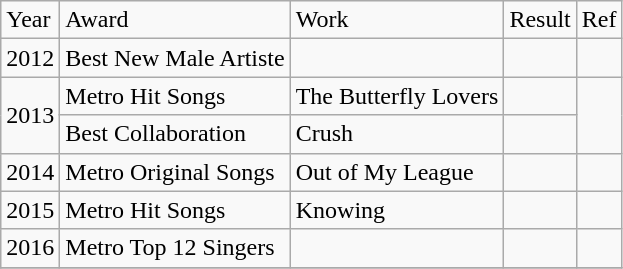<table class="wikitable">
<tr>
<td>Year</td>
<td>Award</td>
<td>Work</td>
<td>Result</td>
<td>Ref</td>
</tr>
<tr>
<td>2012</td>
<td>Best New Male Artiste</td>
<td></td>
<td></td>
<td></td>
</tr>
<tr>
<td rowspan="2">2013</td>
<td>Metro Hit Songs</td>
<td>The Butterfly Lovers</td>
<td></td>
<td rowspan="2"></td>
</tr>
<tr>
<td>Best Collaboration</td>
<td>Crush</td>
<td></td>
</tr>
<tr>
<td>2014</td>
<td>Metro Original Songs</td>
<td>Out of My League</td>
<td></td>
<td></td>
</tr>
<tr>
<td>2015</td>
<td>Metro Hit Songs</td>
<td>Knowing</td>
<td></td>
<td></td>
</tr>
<tr>
<td>2016</td>
<td>Metro Top 12 Singers</td>
<td></td>
<td></td>
<td></td>
</tr>
<tr>
</tr>
</table>
